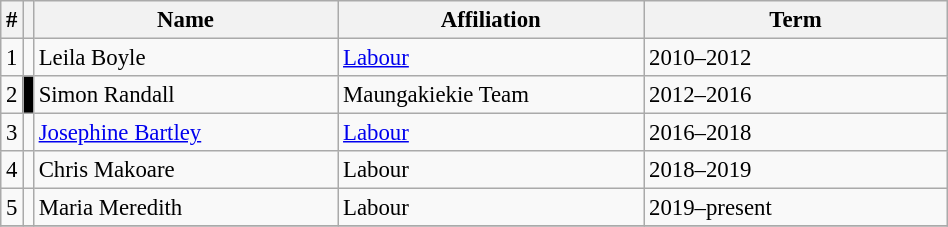<table width="50%" class="wikitable" style="font-size: 95%; width=20%;">
<tr>
<th>#</th>
<th></th>
<th width=33%>Name</th>
<th width=33%>Affiliation</th>
<th width=33%>Term</th>
</tr>
<tr>
<td>1</td>
<td bgcolor=></td>
<td>Leila Boyle</td>
<td><a href='#'>Labour</a></td>
<td>2010–2012</td>
</tr>
<tr>
<td>2</td>
<td bgcolor=#000000></td>
<td>Simon Randall</td>
<td>Maungakiekie Team</td>
<td>2012–2016</td>
</tr>
<tr>
<td>3</td>
<td bgcolor=></td>
<td><a href='#'>Josephine Bartley</a></td>
<td><a href='#'>Labour</a></td>
<td>2016–2018</td>
</tr>
<tr>
<td>4</td>
<td bgcolor=></td>
<td>Chris Makoare</td>
<td>Labour</td>
<td>2018–2019</td>
</tr>
<tr>
<td>5</td>
<td bgcolor=></td>
<td>Maria Meredith</td>
<td>Labour</td>
<td>2019–present</td>
</tr>
<tr>
</tr>
</table>
